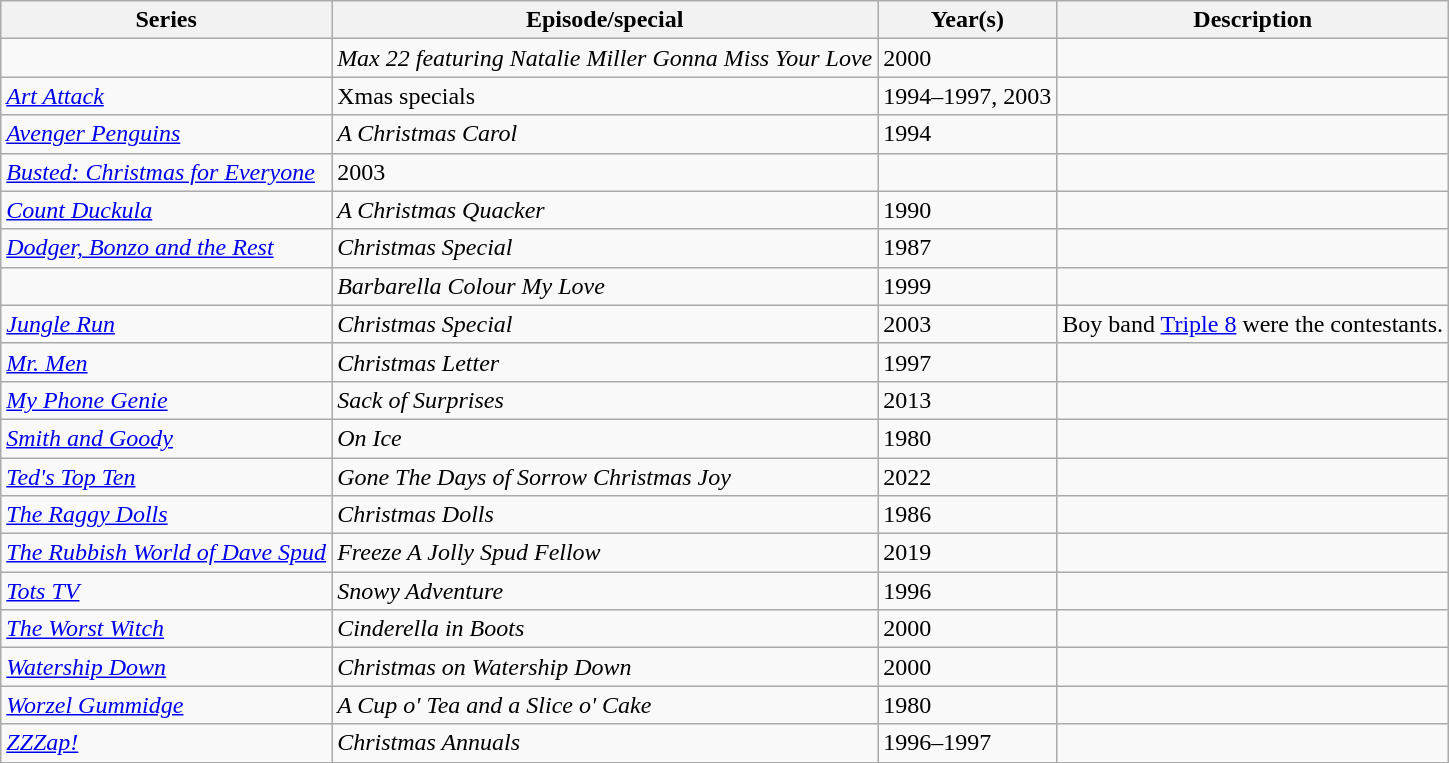<table class="wikitable sortable">
<tr>
<th>Series</th>
<th>Episode/special</th>
<th>Year(s)</th>
<th>Description</th>
</tr>
<tr>
<td></td>
<td><em>Max 22 featuring Natalie Miller Gonna Miss Your Love</em></td>
<td>2000</td>
<td></td>
</tr>
<tr>
<td><em><a href='#'>Art Attack</a></em></td>
<td>Xmas specials</td>
<td>1994–1997, 2003</td>
<td></td>
</tr>
<tr>
<td><em><a href='#'>Avenger Penguins</a></em></td>
<td><em>A Christmas Carol</em></td>
<td>1994</td>
<td></td>
</tr>
<tr>
<td><em><a href='#'>Busted: Christmas for Everyone</a></em></td>
<td>2003</td>
<td></td>
</tr>
<tr>
<td><em><a href='#'>Count Duckula</a></em></td>
<td><em>A Christmas Quacker</em></td>
<td>1990</td>
<td></td>
</tr>
<tr>
<td><em><a href='#'>Dodger, Bonzo and the Rest</a></em></td>
<td><em>Christmas Special</em></td>
<td>1987</td>
<td></td>
</tr>
<tr>
<td></td>
<td><em>Barbarella Colour My Love</em></td>
<td>1999</td>
<td></td>
</tr>
<tr>
<td><em><a href='#'>Jungle Run</a></em></td>
<td><em>Christmas Special</em></td>
<td>2003</td>
<td>Boy band <a href='#'>Triple 8</a> were the contestants.</td>
</tr>
<tr>
<td><em><a href='#'>Mr. Men</a></em></td>
<td><em>Christmas Letter</em></td>
<td>1997</td>
<td></td>
</tr>
<tr>
<td><em><a href='#'>My Phone Genie</a></em></td>
<td><em>Sack of Surprises</em></td>
<td>2013</td>
<td></td>
</tr>
<tr>
<td><em><a href='#'>Smith and Goody</a></em></td>
<td><em>On Ice</em></td>
<td>1980</td>
<td></td>
</tr>
<tr>
<td><em><a href='#'>Ted's Top Ten</a></em></td>
<td><em> Gone The Days of Sorrow Christmas Joy</em></td>
<td>2022</td>
<td></td>
</tr>
<tr>
<td><em><a href='#'>The Raggy Dolls</a></em></td>
<td><em>Christmas Dolls</em></td>
<td>1986</td>
<td></td>
</tr>
<tr>
<td><em><a href='#'>The Rubbish World of Dave Spud</a></em></td>
<td><em>Freeze A Jolly Spud Fellow</em></td>
<td>2019</td>
<td></td>
</tr>
<tr>
<td><em><a href='#'>Tots TV</a></em></td>
<td><em>Snowy Adventure</em></td>
<td>1996</td>
<td></td>
</tr>
<tr>
<td><em><a href='#'>The Worst Witch</a></em></td>
<td><em>Cinderella in Boots</em></td>
<td>2000</td>
</tr>
<tr>
<td><em><a href='#'>Watership Down</a></em></td>
<td><em>Christmas on Watership Down</em></td>
<td>2000</td>
<td></td>
</tr>
<tr>
<td><em><a href='#'>Worzel Gummidge</a></em></td>
<td><em>A Cup o' Tea and a Slice o' Cake</em></td>
<td>1980</td>
<td></td>
</tr>
<tr>
<td><em><a href='#'>ZZZap!</a></em></td>
<td><em>Christmas Annuals</em></td>
<td>1996–1997</td>
<td></td>
</tr>
</table>
